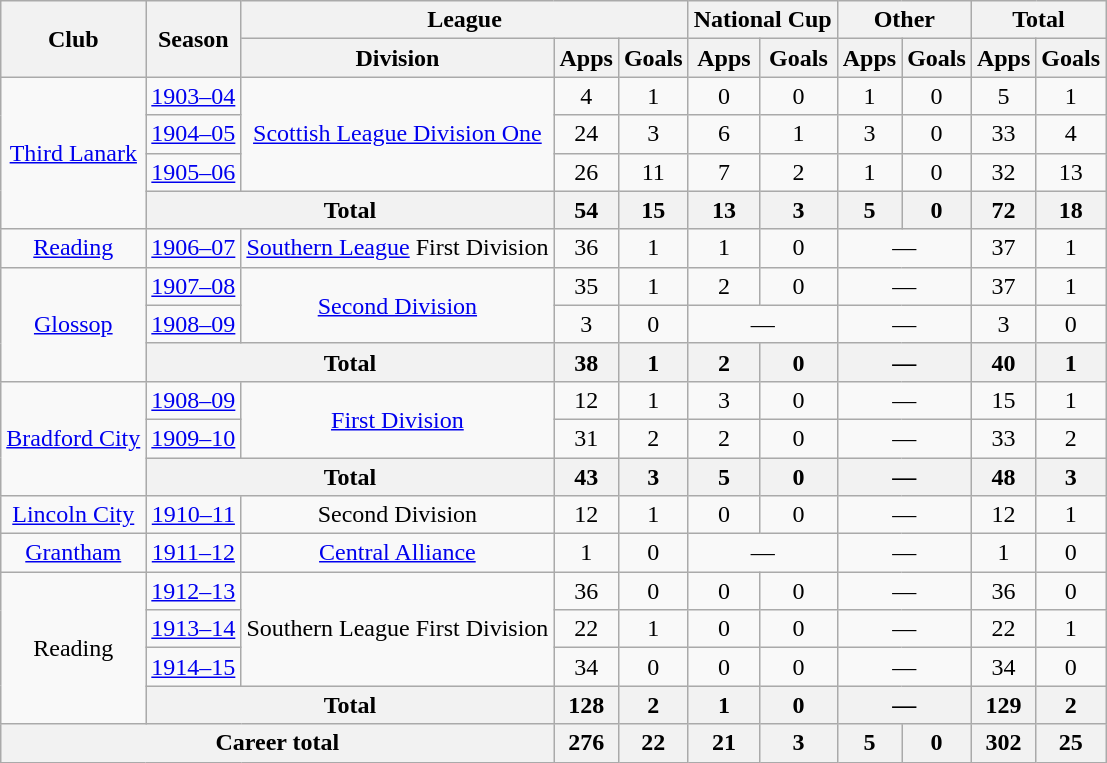<table class="wikitable" style="text-align: center;">
<tr>
<th rowspan="2">Club</th>
<th rowspan="2">Season</th>
<th colspan="3">League</th>
<th colspan="2">National Cup</th>
<th colspan="2">Other</th>
<th colspan="2">Total</th>
</tr>
<tr>
<th>Division</th>
<th>Apps</th>
<th>Goals</th>
<th>Apps</th>
<th>Goals</th>
<th>Apps</th>
<th>Goals</th>
<th>Apps</th>
<th>Goals</th>
</tr>
<tr>
<td rowspan="4"><a href='#'>Third Lanark</a></td>
<td><a href='#'>1903–04</a></td>
<td rowspan="3"><a href='#'>Scottish League Division One</a></td>
<td>4</td>
<td>1</td>
<td>0</td>
<td>0</td>
<td>1</td>
<td>0</td>
<td>5</td>
<td>1</td>
</tr>
<tr>
<td><a href='#'>1904–05</a></td>
<td>24</td>
<td>3</td>
<td>6</td>
<td>1</td>
<td>3</td>
<td>0</td>
<td>33</td>
<td>4</td>
</tr>
<tr>
<td><a href='#'>1905–06</a></td>
<td>26</td>
<td>11</td>
<td>7</td>
<td>2</td>
<td>1</td>
<td>0</td>
<td>32</td>
<td>13</td>
</tr>
<tr>
<th colspan="2">Total</th>
<th>54</th>
<th>15</th>
<th>13</th>
<th>3</th>
<th>5</th>
<th>0</th>
<th>72</th>
<th>18</th>
</tr>
<tr>
<td><a href='#'>Reading</a></td>
<td><a href='#'>1906–07</a></td>
<td><a href='#'>Southern League</a> First Division</td>
<td>36</td>
<td>1</td>
<td>1</td>
<td>0</td>
<td colspan="2">—</td>
<td>37</td>
<td>1</td>
</tr>
<tr>
<td rowspan="3"><a href='#'>Glossop</a></td>
<td><a href='#'>1907–08</a></td>
<td rowspan="2"><a href='#'>Second Division</a></td>
<td>35</td>
<td>1</td>
<td>2</td>
<td>0</td>
<td colspan="2">—</td>
<td>37</td>
<td>1</td>
</tr>
<tr>
<td><a href='#'>1908–09</a></td>
<td>3</td>
<td>0</td>
<td colspan="2">—</td>
<td colspan="2">—</td>
<td>3</td>
<td>0</td>
</tr>
<tr>
<th colspan="2">Total</th>
<th>38</th>
<th>1</th>
<th>2</th>
<th>0</th>
<th colspan="2">—</th>
<th>40</th>
<th>1</th>
</tr>
<tr>
<td rowspan="3"><a href='#'>Bradford City</a></td>
<td><a href='#'>1908–09</a></td>
<td rowspan="2"><a href='#'>First Division</a></td>
<td>12</td>
<td>1</td>
<td>3</td>
<td>0</td>
<td colspan="2">—</td>
<td>15</td>
<td>1</td>
</tr>
<tr>
<td><a href='#'>1909–10</a></td>
<td>31</td>
<td>2</td>
<td>2</td>
<td>0</td>
<td colspan="2">—</td>
<td>33</td>
<td>2</td>
</tr>
<tr>
<th colspan="2">Total</th>
<th>43</th>
<th>3</th>
<th>5</th>
<th>0</th>
<th colspan="2">—</th>
<th>48</th>
<th>3</th>
</tr>
<tr>
<td><a href='#'>Lincoln City</a></td>
<td><a href='#'>1910–11</a></td>
<td>Second Division</td>
<td>12</td>
<td>1</td>
<td>0</td>
<td>0</td>
<td colspan="2">—</td>
<td>12</td>
<td>1</td>
</tr>
<tr>
<td><a href='#'>Grantham</a></td>
<td><a href='#'>1911–12</a></td>
<td><a href='#'>Central Alliance</a></td>
<td>1</td>
<td>0</td>
<td colspan="2">—</td>
<td colspan="2">—</td>
<td>1</td>
<td>0</td>
</tr>
<tr>
<td rowspan="4">Reading</td>
<td><a href='#'>1912–13</a></td>
<td rowspan="3">Southern League First Division</td>
<td>36</td>
<td>0</td>
<td>0</td>
<td>0</td>
<td colspan="2">—</td>
<td>36</td>
<td>0</td>
</tr>
<tr>
<td><a href='#'>1913–14</a></td>
<td>22</td>
<td>1</td>
<td>0</td>
<td>0</td>
<td colspan="2">—</td>
<td>22</td>
<td>1</td>
</tr>
<tr>
<td><a href='#'>1914–15</a></td>
<td>34</td>
<td>0</td>
<td>0</td>
<td>0</td>
<td colspan="2">—</td>
<td>34</td>
<td>0</td>
</tr>
<tr>
<th colspan="2">Total</th>
<th>128</th>
<th>2</th>
<th>1</th>
<th>0</th>
<th colspan="2">—</th>
<th>129</th>
<th>2</th>
</tr>
<tr>
<th colspan="3">Career total</th>
<th>276</th>
<th>22</th>
<th>21</th>
<th>3</th>
<th>5</th>
<th>0</th>
<th>302</th>
<th>25</th>
</tr>
</table>
